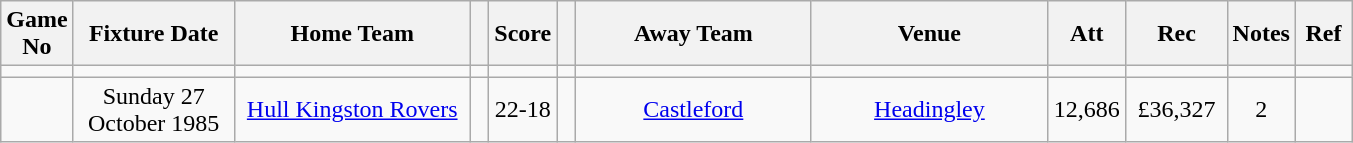<table class="wikitable" style="text-align:center;">
<tr>
<th width=20 abbr="No">Game No</th>
<th width=100 abbr="Date">Fixture Date</th>
<th width=150 abbr="Home Team">Home Team</th>
<th width=5 abbr="space"></th>
<th width=20 abbr="Score">Score</th>
<th width=5 abbr="space"></th>
<th width=150 abbr="Away Team">Away Team</th>
<th width=150 abbr="Venue">Venue</th>
<th width=45 abbr="Att">Att</th>
<th width=60 abbr="Rec">Rec</th>
<th width=20 abbr="Notes">Notes</th>
<th width=30 abbr="Ref">Ref</th>
</tr>
<tr>
<td></td>
<td></td>
<td></td>
<td></td>
<td></td>
<td></td>
<td></td>
<td></td>
<td></td>
<td></td>
<td></td>
</tr>
<tr>
<td></td>
<td>Sunday 27 October 1985</td>
<td><a href='#'>Hull Kingston Rovers</a></td>
<td></td>
<td>22-18</td>
<td></td>
<td><a href='#'>Castleford</a></td>
<td><a href='#'>Headingley</a></td>
<td>12,686</td>
<td>£36,327</td>
<td>2</td>
<td></td>
</tr>
</table>
